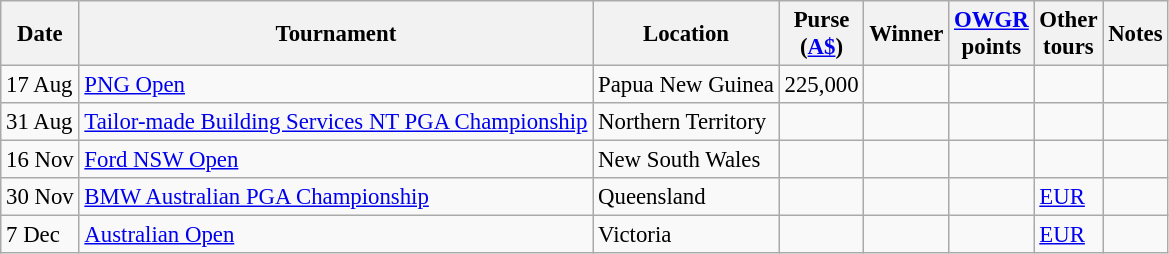<table class="wikitable" style="font-size:95%">
<tr>
<th>Date</th>
<th>Tournament</th>
<th>Location</th>
<th>Purse<br>(<a href='#'>A$</a>)</th>
<th>Winner</th>
<th><a href='#'>OWGR</a><br>points</th>
<th>Other<br>tours</th>
<th>Notes</th>
</tr>
<tr>
<td>17 Aug</td>
<td><a href='#'>PNG Open</a></td>
<td>Papua New Guinea</td>
<td align=right>225,000</td>
<td></td>
<td align=center></td>
<td></td>
<td></td>
</tr>
<tr>
<td>31 Aug</td>
<td><a href='#'>Tailor-made Building Services NT PGA Championship</a></td>
<td>Northern Territory</td>
<td align=right></td>
<td></td>
<td align=center></td>
<td></td>
<td></td>
</tr>
<tr>
<td>16 Nov</td>
<td><a href='#'>Ford NSW Open</a></td>
<td>New South Wales</td>
<td align=right></td>
<td></td>
<td align=center></td>
<td></td>
<td></td>
</tr>
<tr>
<td>30 Nov</td>
<td><a href='#'>BMW Australian PGA Championship</a></td>
<td>Queensland</td>
<td align=right></td>
<td></td>
<td align=center></td>
<td><a href='#'>EUR</a></td>
<td></td>
</tr>
<tr>
<td>7 Dec</td>
<td><a href='#'>Australian Open</a></td>
<td>Victoria</td>
<td align=right></td>
<td></td>
<td align=center></td>
<td><a href='#'>EUR</a></td>
<td></td>
</tr>
</table>
